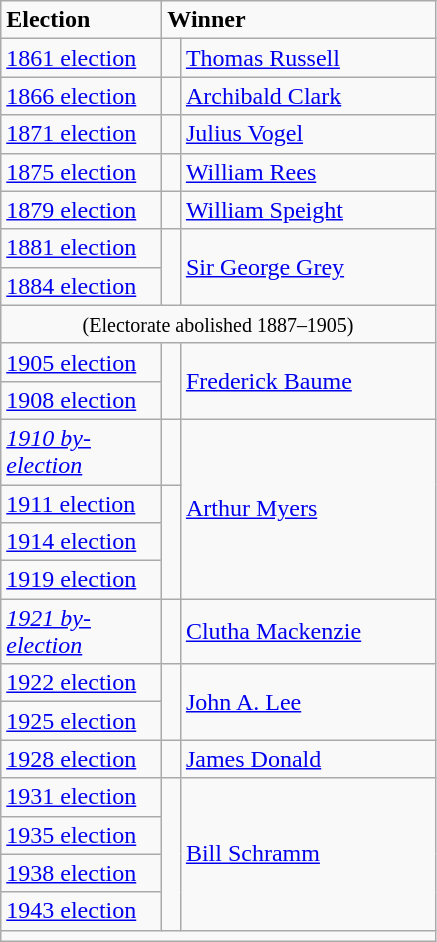<table class="wikitable">
<tr>
<td width=100><strong>Election</strong></td>
<td colspan=2 width=175><strong>Winner</strong></td>
</tr>
<tr>
<td><a href='#'>1861 election</a></td>
<td width=5px rowspan=1 bgcolor=></td>
<td rowspan=1><a href='#'>Thomas Russell</a></td>
</tr>
<tr>
<td><a href='#'>1866 election</a></td>
<td bgcolor=></td>
<td><a href='#'>Archibald Clark</a></td>
</tr>
<tr>
<td><a href='#'>1871 election</a></td>
<td bgcolor=></td>
<td><a href='#'>Julius Vogel</a></td>
</tr>
<tr>
<td><a href='#'>1875 election</a></td>
<td bgcolor=></td>
<td><a href='#'>William Rees</a></td>
</tr>
<tr>
<td><a href='#'>1879 election</a></td>
<td bgcolor=></td>
<td><a href='#'>William Speight</a></td>
</tr>
<tr>
<td><a href='#'>1881 election</a></td>
<td rowspan=2 bgcolor=></td>
<td rowspan=2><a href='#'>Sir George Grey</a></td>
</tr>
<tr>
<td><a href='#'>1884 election</a></td>
</tr>
<tr>
<td colspan=3 align=center><small> (Electorate abolished 1887–1905)</small></td>
</tr>
<tr>
<td><a href='#'>1905 election</a></td>
<td rowspan=2 bgcolor=></td>
<td rowspan=2><a href='#'>Frederick Baume</a></td>
</tr>
<tr>
<td><a href='#'>1908 election</a></td>
</tr>
<tr>
<td><span><em><a href='#'>1910 by-election</a></em></span></td>
<td bgcolor=></td>
<td rowspan=4><a href='#'>Arthur Myers</a></td>
</tr>
<tr>
<td><a href='#'>1911 election</a></td>
<td rowspan=3 bgcolor=></td>
</tr>
<tr>
<td><a href='#'>1914 election</a></td>
</tr>
<tr>
<td><a href='#'>1919 election</a></td>
</tr>
<tr>
<td><span><em><a href='#'>1921 by-election</a></em></span></td>
<td bgcolor=></td>
<td><a href='#'>Clutha Mackenzie</a></td>
</tr>
<tr>
<td><a href='#'>1922 election</a></td>
<td rowspan=2 bgcolor=></td>
<td rowspan=2><a href='#'>John A. Lee</a></td>
</tr>
<tr>
<td><a href='#'>1925 election</a></td>
</tr>
<tr>
<td><a href='#'>1928 election</a></td>
<td bgcolor=></td>
<td><a href='#'>James Donald</a></td>
</tr>
<tr>
<td><a href='#'>1931 election</a></td>
<td rowspan=4 bgcolor=></td>
<td rowspan=4><a href='#'>Bill Schramm</a></td>
</tr>
<tr>
<td><a href='#'>1935 election</a></td>
</tr>
<tr>
<td><a href='#'>1938 election</a></td>
</tr>
<tr>
<td><a href='#'>1943 election</a></td>
</tr>
<tr>
<td colspan=3 align=center></td>
</tr>
</table>
